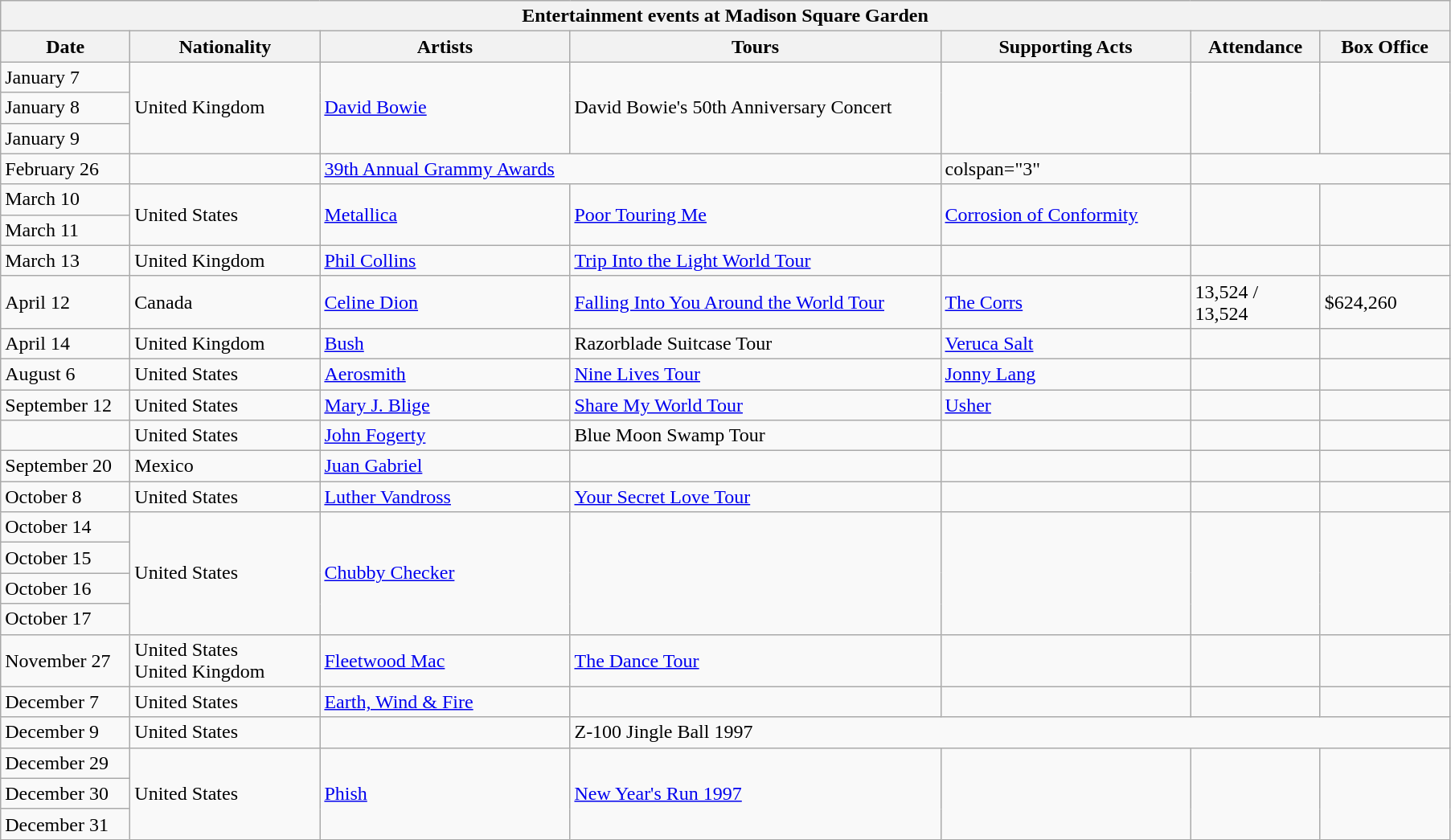<table class="wikitable">
<tr>
<th colspan="7">Entertainment events at Madison Square Garden</th>
</tr>
<tr>
<th width=100>Date</th>
<th width=150>Nationality</th>
<th width=200>Artists</th>
<th width=300>Tours</th>
<th width=200>Supporting Acts</th>
<th width=100>Attendance</th>
<th width=100>Box Office</th>
</tr>
<tr>
<td>January 7</td>
<td rowspan=3>United Kingdom</td>
<td rowspan=3><a href='#'>David Bowie</a></td>
<td rowspan=3>David Bowie's 50th Anniversary Concert</td>
<td rowspan=3></td>
<td rowspan=3></td>
<td rowspan=3></td>
</tr>
<tr>
<td>January 8</td>
</tr>
<tr>
<td>January 9</td>
</tr>
<tr>
<td>February 26</td>
<td></td>
<td colspan="2"><a href='#'>39th Annual Grammy Awards</a></td>
<td>colspan="3" </td>
</tr>
<tr>
<td>March 10</td>
<td rowspan=2>United States</td>
<td rowspan=2><a href='#'>Metallica</a></td>
<td rowspan=2><a href='#'>Poor Touring Me</a></td>
<td rowspan=2><a href='#'>Corrosion of Conformity</a></td>
<td rowspan=2></td>
<td rowspan=2></td>
</tr>
<tr>
<td>March 11</td>
</tr>
<tr>
<td>March 13</td>
<td>United Kingdom</td>
<td><a href='#'>Phil Collins</a></td>
<td><a href='#'>Trip Into the Light World Tour</a></td>
<td></td>
<td></td>
<td></td>
</tr>
<tr>
<td>April 12</td>
<td>Canada</td>
<td><a href='#'>Celine Dion</a></td>
<td><a href='#'>Falling Into You Around the World Tour</a></td>
<td><a href='#'>The Corrs</a></td>
<td>13,524 / 13,524</td>
<td>$624,260</td>
</tr>
<tr>
<td>April 14</td>
<td>United Kingdom</td>
<td><a href='#'>Bush</a></td>
<td>Razorblade Suitcase Tour</td>
<td><a href='#'>Veruca Salt</a></td>
<td></td>
<td></td>
</tr>
<tr>
<td>August 6</td>
<td>United States</td>
<td><a href='#'>Aerosmith</a></td>
<td><a href='#'>Nine Lives Tour</a></td>
<td><a href='#'>Jonny Lang</a></td>
<td></td>
<td></td>
</tr>
<tr>
<td>September 12</td>
<td>United States</td>
<td><a href='#'>Mary J. Blige</a></td>
<td><a href='#'>Share My World Tour</a></td>
<td><a href='#'>Usher</a></td>
<td></td>
<td></td>
</tr>
<tr>
<td></td>
<td>United States</td>
<td><a href='#'>John Fogerty</a></td>
<td>Blue Moon Swamp Tour</td>
<td></td>
<td></td>
<td></td>
</tr>
<tr>
<td>September 20</td>
<td>Mexico</td>
<td><a href='#'>Juan Gabriel</a></td>
<td></td>
<td></td>
<td></td>
<td></td>
</tr>
<tr>
<td>October 8</td>
<td>United States</td>
<td><a href='#'>Luther Vandross</a></td>
<td><a href='#'>Your Secret Love Tour</a></td>
<td></td>
<td></td>
<td></td>
</tr>
<tr>
<td>October 14</td>
<td rowspan=4>United States</td>
<td rowspan=4><a href='#'>Chubby Checker</a></td>
<td rowspan=4></td>
<td rowspan=4></td>
<td rowspan=4></td>
<td rowspan=4></td>
</tr>
<tr>
<td>October 15</td>
</tr>
<tr>
<td>October 16</td>
</tr>
<tr>
<td>October 17</td>
</tr>
<tr>
<td>November 27</td>
<td>United States<br>United Kingdom</td>
<td><a href='#'>Fleetwood Mac</a></td>
<td><a href='#'>The Dance Tour</a></td>
<td></td>
<td></td>
<td></td>
</tr>
<tr>
<td>December 7</td>
<td>United States</td>
<td><a href='#'>Earth, Wind & Fire</a></td>
<td></td>
<td></td>
<td></td>
<td></td>
</tr>
<tr>
<td>December 9</td>
<td>United States</td>
<td></td>
<td colspan=4>Z-100 Jingle Ball 1997</td>
</tr>
<tr>
<td>December 29</td>
<td rowspan=3>United States</td>
<td rowspan=3><a href='#'>Phish</a></td>
<td rowspan=3><a href='#'>New Year's Run 1997</a></td>
<td rowspan=3></td>
<td rowspan=3></td>
<td rowspan=3></td>
</tr>
<tr>
<td>December 30</td>
</tr>
<tr>
<td>December 31</td>
</tr>
</table>
